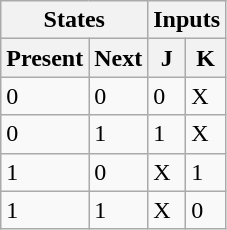<table class="wikitable" border="1">
<tr>
<th colspan="2">States</th>
<th colspan="2">Inputs</th>
</tr>
<tr>
<th>Present</th>
<th>Next</th>
<th>J</th>
<th>K</th>
</tr>
<tr>
<td>0</td>
<td>0</td>
<td>0</td>
<td>X</td>
</tr>
<tr>
<td>0</td>
<td>1</td>
<td>1</td>
<td>X</td>
</tr>
<tr>
<td>1</td>
<td>0</td>
<td>X</td>
<td>1</td>
</tr>
<tr>
<td>1</td>
<td>1</td>
<td>X</td>
<td>0</td>
</tr>
</table>
